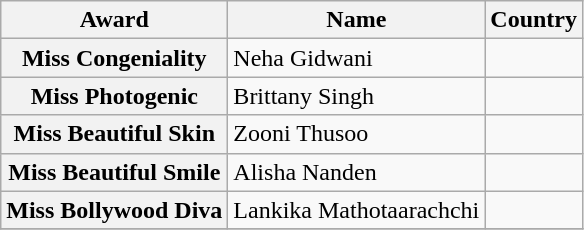<table class="wikitable">
<tr>
<th>Award</th>
<th>Name</th>
<th>Country</th>
</tr>
<tr>
<th>Miss Congeniality</th>
<td>Neha Gidwani</td>
<td></td>
</tr>
<tr>
<th>Miss Photogenic</th>
<td>Brittany Singh</td>
<td></td>
</tr>
<tr>
<th>Miss Beautiful Skin</th>
<td>Zooni Thusoo</td>
<td></td>
</tr>
<tr>
<th>Miss Beautiful Smile</th>
<td>Alisha Nanden</td>
<td></td>
</tr>
<tr>
<th>Miss Bollywood Diva</th>
<td>Lankika Mathotaarachchi</td>
<td></td>
</tr>
<tr>
</tr>
</table>
